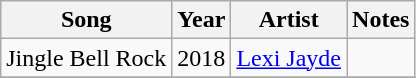<table class="wikitable sortable">
<tr>
<th>Song</th>
<th>Year</th>
<th>Artist</th>
<th class="unsortable">Notes</th>
</tr>
<tr>
<td>Jingle Bell Rock</td>
<td>2018</td>
<td><a href='#'>Lexi Jayde</a></td>
<td></td>
</tr>
<tr>
</tr>
</table>
